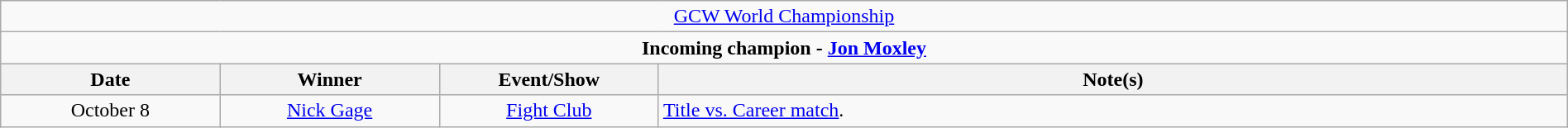<table class="wikitable" style="text-align:center; width:100%;">
<tr>
<td colspan="4" style="text-align: center;"><a href='#'>GCW World Championship</a></td>
</tr>
<tr>
<td colspan="4" style="text-align: center;"><strong>Incoming champion - <a href='#'>Jon Moxley</a></strong></td>
</tr>
<tr>
<th width=14%>Date</th>
<th width=14%>Winner</th>
<th width=14%>Event/Show</th>
<th width=58%>Note(s)</th>
</tr>
<tr>
<td>October 8</td>
<td><a href='#'>Nick Gage</a></td>
<td><a href='#'>Fight Club</a><br></td>
<td align=left><a href='#'>Title vs. Career match</a>.</td>
</tr>
</table>
